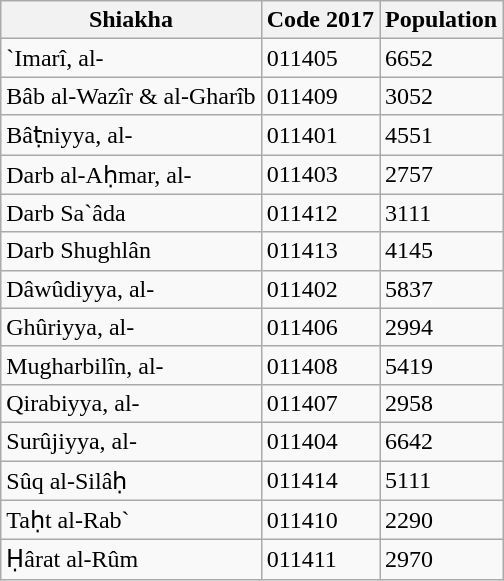<table class="wikitable">
<tr>
<th colspan="1" rowspan="1">Shiakha</th>
<th colspan="1" rowspan="1">Code 2017</th>
<th colspan="1" rowspan="1">Population</th>
</tr>
<tr>
<td>`Imarî, al-</td>
<td>011405</td>
<td>6652</td>
</tr>
<tr>
<td>Bâb al-Wazîr & al-Gharîb</td>
<td>011409</td>
<td>3052</td>
</tr>
<tr>
<td>Bâṭniyya, al-</td>
<td>011401</td>
<td>4551</td>
</tr>
<tr>
<td>Darb al-Aḥmar, al-</td>
<td>011403</td>
<td>2757</td>
</tr>
<tr>
<td>Darb Sa`âda</td>
<td>011412</td>
<td>3111</td>
</tr>
<tr>
<td>Darb Shughlân</td>
<td>011413</td>
<td>4145</td>
</tr>
<tr>
<td>Dâwûdiyya, al-</td>
<td>011402</td>
<td>5837</td>
</tr>
<tr>
<td>Ghûriyya, al-</td>
<td>011406</td>
<td>2994</td>
</tr>
<tr>
<td>Mugharbilîn, al-</td>
<td>011408</td>
<td>5419</td>
</tr>
<tr>
<td>Qirabiyya, al-</td>
<td>011407</td>
<td>2958</td>
</tr>
<tr>
<td>Surûjiyya, al-</td>
<td>011404</td>
<td>6642</td>
</tr>
<tr>
<td>Sûq al-Silâḥ</td>
<td>011414</td>
<td>5111</td>
</tr>
<tr>
<td>Taḥt al-Rab`</td>
<td>011410</td>
<td>2290</td>
</tr>
<tr>
<td>Ḥârat al-Rûm</td>
<td>011411</td>
<td>2970</td>
</tr>
</table>
